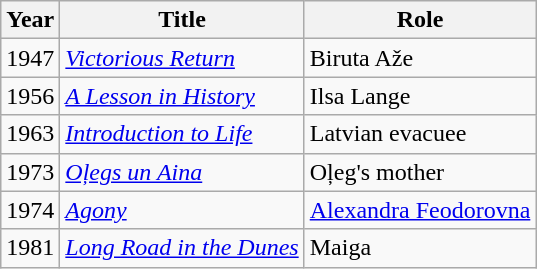<table class="wikitable">
<tr>
<th>Year</th>
<th>Title</th>
<th>Role</th>
</tr>
<tr>
<td>1947</td>
<td><em><a href='#'>Victorious Return</a></em></td>
<td>Biruta Aže</td>
</tr>
<tr>
<td>1956</td>
<td><em><a href='#'>A Lesson in History</a></em></td>
<td>Ilsa Lange</td>
</tr>
<tr>
<td>1963</td>
<td><em><a href='#'>Introduction to Life</a></em></td>
<td>Latvian evacuee</td>
</tr>
<tr>
<td>1973</td>
<td><em><a href='#'>Oļegs un Aina</a></em></td>
<td>Oļeg's mother</td>
</tr>
<tr>
<td>1974</td>
<td><em><a href='#'>Agony</a></em></td>
<td><a href='#'>Alexandra Feodorovna</a></td>
</tr>
<tr>
<td>1981</td>
<td><em><a href='#'>Long Road in the Dunes</a></em></td>
<td>Maiga</td>
</tr>
</table>
